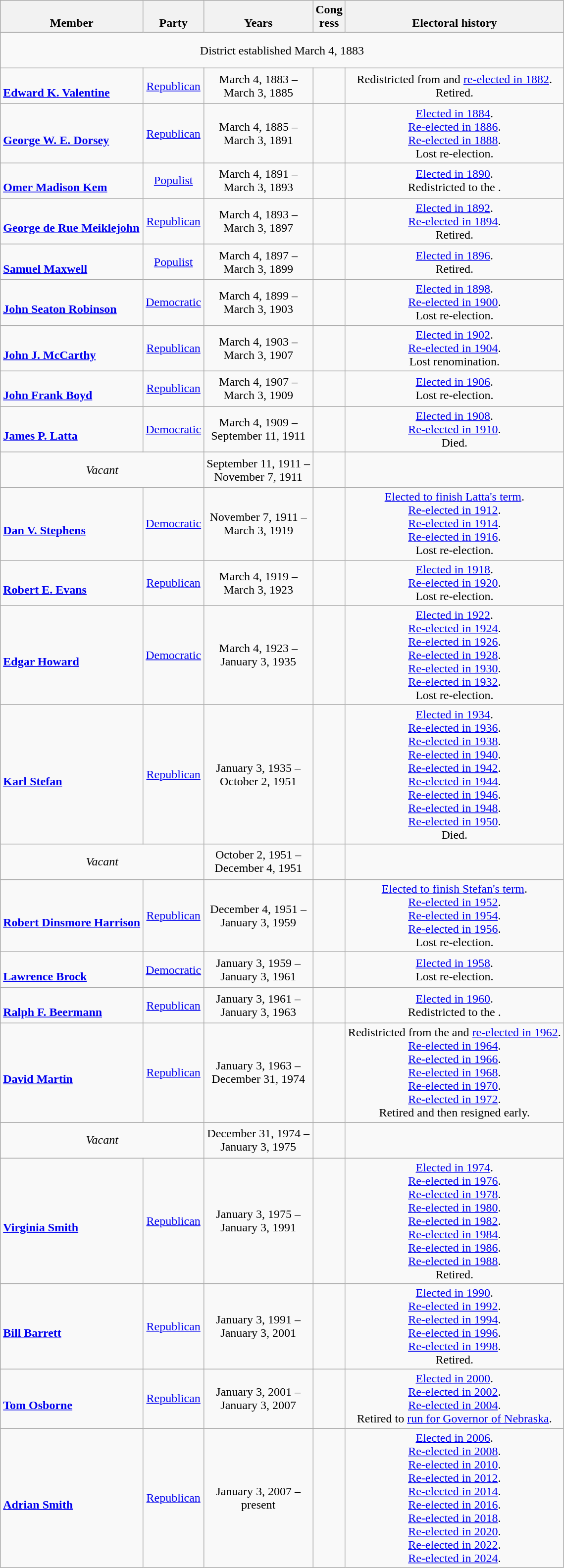<table class="wikitable" style="text-align:center">
<tr valign=bottom>
<th>Member</th>
<th>Party</th>
<th>Years</th>
<th>Cong<br>ress</th>
<th>Electoral history</th>
</tr>
<tr style="height:3em">
<td colspan=5>District established March 4, 1883</td>
</tr>
<tr style="height:3em">
<td align=left><br><strong><a href='#'>Edward K. Valentine</a></strong><br></td>
<td><a href='#'>Republican</a></td>
<td nowrap>March 4, 1883 –<br>March 3, 1885</td>
<td></td>
<td>Redistricted from  and <a href='#'>re-elected in 1882</a>.<br>Retired.</td>
</tr>
<tr style="height:3em">
<td align=left><br><strong><a href='#'>George W. E. Dorsey</a></strong><br></td>
<td><a href='#'>Republican</a></td>
<td nowrap>March 4, 1885 –<br>March 3, 1891</td>
<td></td>
<td><a href='#'>Elected in 1884</a>.<br><a href='#'>Re-elected in 1886</a>.<br><a href='#'>Re-elected in 1888</a>.<br>Lost re-election.</td>
</tr>
<tr style="height:3em">
<td align=left><br><strong><a href='#'>Omer Madison Kem</a></strong><br></td>
<td><a href='#'>Populist</a></td>
<td nowrap>March 4, 1891 –<br>March 3, 1893</td>
<td></td>
<td><a href='#'>Elected in 1890</a>.<br>Redistricted to the .</td>
</tr>
<tr style="height:3em">
<td align=left><br><strong><a href='#'>George de Rue Meiklejohn</a></strong><br></td>
<td><a href='#'>Republican</a></td>
<td nowrap>March 4, 1893 –<br>March 3, 1897</td>
<td></td>
<td><a href='#'>Elected in 1892</a>.<br><a href='#'>Re-elected in 1894</a>.<br>Retired.</td>
</tr>
<tr style="height:3em">
<td align=left><br><strong><a href='#'>Samuel Maxwell</a></strong><br></td>
<td><a href='#'>Populist</a></td>
<td nowrap>March 4, 1897 –<br>March 3, 1899</td>
<td></td>
<td><a href='#'>Elected in 1896</a>.<br>Retired.</td>
</tr>
<tr style="height:3em">
<td align=left><br><strong><a href='#'>John Seaton Robinson</a></strong><br></td>
<td><a href='#'>Democratic</a></td>
<td nowrap>March 4, 1899 –<br>March 3, 1903</td>
<td></td>
<td><a href='#'>Elected in 1898</a>.<br><a href='#'>Re-elected in 1900</a>.<br>Lost re-election.</td>
</tr>
<tr style="height:3em">
<td align=left><br><strong><a href='#'>John J. McCarthy</a></strong><br></td>
<td><a href='#'>Republican</a></td>
<td nowrap>March 4, 1903 –<br>March 3, 1907</td>
<td></td>
<td><a href='#'>Elected in 1902</a>.<br><a href='#'>Re-elected in 1904</a>.<br>Lost renomination.</td>
</tr>
<tr style="height:3em">
<td align=left><br><strong><a href='#'>John Frank Boyd</a></strong><br></td>
<td><a href='#'>Republican</a></td>
<td nowrap>March 4, 1907 –<br>March 3, 1909</td>
<td></td>
<td><a href='#'>Elected in 1906</a>.<br>Lost re-election.</td>
</tr>
<tr style="height:3em">
<td align=left><br><strong><a href='#'>James P. Latta</a></strong><br></td>
<td><a href='#'>Democratic</a></td>
<td nowrap>March 4, 1909 –<br>September 11, 1911</td>
<td></td>
<td><a href='#'>Elected in 1908</a>.<br><a href='#'>Re-elected in 1910</a>.<br>Died.</td>
</tr>
<tr style="height:3em">
<td colspan=2><em>Vacant</em></td>
<td nowrap>September 11, 1911 –<br>November 7, 1911</td>
<td></td>
<td></td>
</tr>
<tr style="height:3em">
<td align=left><br><strong><a href='#'>Dan V. Stephens</a></strong><br></td>
<td><a href='#'>Democratic</a></td>
<td nowrap>November 7, 1911 –<br>March 3, 1919</td>
<td></td>
<td><a href='#'>Elected to finish Latta's term</a>.<br><a href='#'>Re-elected in 1912</a>.<br><a href='#'>Re-elected in 1914</a>.<br><a href='#'>Re-elected in 1916</a>.<br>Lost re-election.</td>
</tr>
<tr style="height:3em">
<td align=left><br><strong><a href='#'>Robert E. Evans</a></strong><br></td>
<td><a href='#'>Republican</a></td>
<td nowrap>March 4, 1919 –<br>March 3, 1923</td>
<td></td>
<td><a href='#'>Elected in 1918</a>.<br><a href='#'>Re-elected in 1920</a>.<br>Lost re-election.</td>
</tr>
<tr style="height:3em">
<td align=left><br><strong><a href='#'>Edgar Howard</a></strong><br></td>
<td><a href='#'>Democratic</a></td>
<td nowrap>March 4, 1923 –<br>January 3, 1935</td>
<td></td>
<td><a href='#'>Elected in 1922</a>.<br><a href='#'>Re-elected in 1924</a>.<br><a href='#'>Re-elected in 1926</a>.<br><a href='#'>Re-elected in 1928</a>.<br><a href='#'>Re-elected in 1930</a>.<br><a href='#'>Re-elected in 1932</a>.<br>Lost re-election.</td>
</tr>
<tr style="height:3em">
<td align=left><br><strong><a href='#'>Karl Stefan</a></strong><br></td>
<td><a href='#'>Republican</a></td>
<td nowrap>January 3, 1935 –<br>October 2, 1951</td>
<td></td>
<td><a href='#'>Elected in 1934</a>.<br><a href='#'>Re-elected in 1936</a>.<br><a href='#'>Re-elected in 1938</a>.<br><a href='#'>Re-elected in 1940</a>.<br><a href='#'>Re-elected in 1942</a>.<br><a href='#'>Re-elected in 1944</a>.<br><a href='#'>Re-elected in 1946</a>.<br><a href='#'>Re-elected in 1948</a>.<br><a href='#'>Re-elected in 1950</a>.<br>Died.</td>
</tr>
<tr style="height:3em">
<td colspan=2><em>Vacant</em></td>
<td nowrap>October 2, 1951 –<br>December 4, 1951</td>
<td></td>
<td></td>
</tr>
<tr style="height:3em">
<td align=left><br><strong><a href='#'>Robert Dinsmore Harrison</a></strong><br></td>
<td><a href='#'>Republican</a></td>
<td nowrap>December 4, 1951 –<br>January 3, 1959</td>
<td></td>
<td><a href='#'>Elected to finish Stefan's term</a>.<br><a href='#'>Re-elected in 1952</a>.<br><a href='#'>Re-elected in 1954</a>.<br><a href='#'>Re-elected in 1956</a>.<br>Lost re-election.</td>
</tr>
<tr style="height:3em">
<td align=left><br><strong><a href='#'>Lawrence Brock</a></strong><br></td>
<td><a href='#'>Democratic</a></td>
<td nowrap>January 3, 1959 –<br>January 3, 1961</td>
<td></td>
<td><a href='#'>Elected in 1958</a>.<br>Lost re-election.</td>
</tr>
<tr style="height:3em">
<td align=left><br><strong><a href='#'>Ralph F. Beermann</a></strong><br></td>
<td><a href='#'>Republican</a></td>
<td nowrap>January 3, 1961 –<br>January 3, 1963</td>
<td></td>
<td><a href='#'>Elected in 1960</a>.<br>Redistricted to the .</td>
</tr>
<tr style="height:3em">
<td align=left><br><strong><a href='#'>David Martin</a></strong><br></td>
<td><a href='#'>Republican</a></td>
<td nowrap>January 3, 1963 –<br>December 31, 1974</td>
<td></td>
<td>Redistricted from the  and <a href='#'>re-elected in 1962</a>.<br><a href='#'>Re-elected in 1964</a>.<br><a href='#'>Re-elected in 1966</a>.<br><a href='#'>Re-elected in 1968</a>.<br><a href='#'>Re-elected in 1970</a>.<br><a href='#'>Re-elected in 1972</a>.<br>Retired and then resigned early.</td>
</tr>
<tr style="height:3em">
<td colspan=2><em>Vacant</em></td>
<td nowrap>December 31, 1974 –<br>January 3, 1975</td>
<td></td>
<td></td>
</tr>
<tr style="height:3em">
<td align=left><br><strong><a href='#'>Virginia Smith</a></strong><br></td>
<td><a href='#'>Republican</a></td>
<td nowrap>January 3, 1975 –<br>January 3, 1991</td>
<td></td>
<td><a href='#'>Elected in 1974</a>.<br><a href='#'>Re-elected in 1976</a>.<br><a href='#'>Re-elected in 1978</a>.<br><a href='#'>Re-elected in 1980</a>.<br><a href='#'>Re-elected in 1982</a>.<br><a href='#'>Re-elected in 1984</a>.<br><a href='#'>Re-elected in 1986</a>.<br><a href='#'>Re-elected in 1988</a>.<br>Retired.</td>
</tr>
<tr style="height:3em">
<td align=left><br><strong><a href='#'>Bill Barrett</a></strong><br></td>
<td><a href='#'>Republican</a></td>
<td nowrap>January 3, 1991 –<br>January 3, 2001</td>
<td></td>
<td><a href='#'>Elected in 1990</a>.<br><a href='#'>Re-elected in 1992</a>.<br><a href='#'>Re-elected in 1994</a>.<br><a href='#'>Re-elected in 1996</a>.<br><a href='#'>Re-elected in 1998</a>.<br>Retired.</td>
</tr>
<tr style="height:3em">
<td align=left><br><strong><a href='#'>Tom Osborne</a></strong><br></td>
<td><a href='#'>Republican</a></td>
<td nowrap>January 3, 2001 –<br>January 3, 2007</td>
<td></td>
<td><a href='#'>Elected in 2000</a>.<br><a href='#'>Re-elected in 2002</a>.<br><a href='#'>Re-elected in 2004</a>.<br>Retired to <a href='#'>run for Governor of Nebraska</a>.</td>
</tr>
<tr style="height:3em">
<td align=left><br><strong><a href='#'>Adrian Smith</a></strong><br></td>
<td><a href='#'>Republican</a></td>
<td nowrap>January 3, 2007 –<br>present</td>
<td></td>
<td><a href='#'>Elected in 2006</a>.<br><a href='#'>Re-elected in 2008</a>.<br><a href='#'>Re-elected in 2010</a>.<br><a href='#'>Re-elected in 2012</a>.<br><a href='#'>Re-elected in 2014</a>.<br><a href='#'>Re-elected in 2016</a>.<br><a href='#'>Re-elected in 2018</a>.<br><a href='#'>Re-elected in 2020</a>.<br><a href='#'>Re-elected in 2022</a>.<br><a href='#'>Re-elected in 2024</a>.</td>
</tr>
</table>
